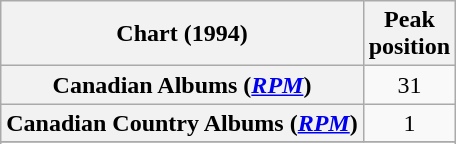<table class="wikitable sortable plainrowheaders" style="text-align:center">
<tr>
<th scope="col">Chart (1994)</th>
<th scope="col">Peak<br> position</th>
</tr>
<tr>
<th scope="row">Canadian Albums (<em><a href='#'>RPM</a></em>)</th>
<td>31</td>
</tr>
<tr>
<th scope="row">Canadian Country Albums (<em><a href='#'>RPM</a></em>)</th>
<td>1</td>
</tr>
<tr>
</tr>
<tr>
</tr>
</table>
